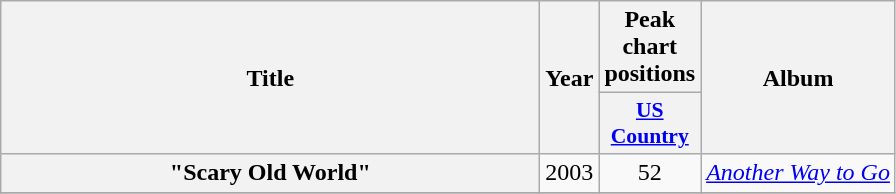<table class="wikitable plainrowheaders" style="text-align:center;" border="1">
<tr>
<th scope="col" rowspan="2" style="width:22em;">Title</th>
<th scope="col" rowspan="2">Year</th>
<th scope="col" colspan="1">Peak<br>chart<br>positions</th>
<th scope="col" rowspan="2">Album</th>
</tr>
<tr>
<th scope="col" style="width:3.5em;font-size:90%;"><a href='#'>US<br>Country</a><br></th>
</tr>
<tr>
<th scope="row">"Scary Old World"<br></th>
<td>2003</td>
<td>52</td>
<td><em><a href='#'>Another Way to Go</a></em></td>
</tr>
<tr>
</tr>
</table>
